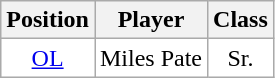<table class="wikitable sortable" border="1">
<tr>
<th>Position</th>
<th>Player</th>
<th>Class</th>
</tr>
<tr>
<td style="text-align:center; background:white"><a href='#'>OL</a></td>
<td style="text-align:center; background:white">Miles Pate</td>
<td style="text-align:center; background:white">Sr.</td>
</tr>
</table>
